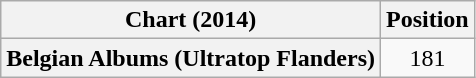<table class="wikitable plainrowheaders" style="text-align:center;">
<tr>
<th>Chart (2014)</th>
<th>Position</th>
</tr>
<tr>
<th scope="row">Belgian Albums (Ultratop Flanders)</th>
<td>181</td>
</tr>
</table>
